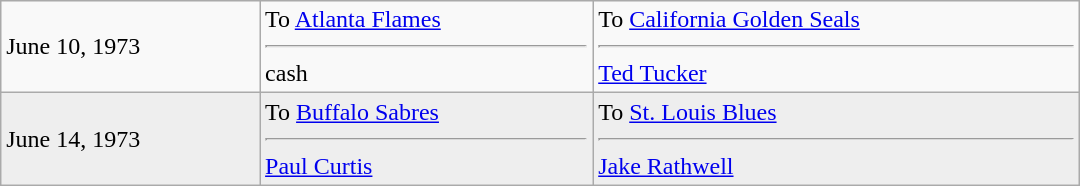<table cellspacing=0 class="wikitable" style="border:1px solid #999999; width:720px;">
<tr>
<td>June 10, 1973</td>
<td valign="top">To <a href='#'>Atlanta Flames</a><hr>cash</td>
<td valign="top">To <a href='#'>California Golden Seals</a><hr><a href='#'>Ted Tucker</a></td>
</tr>
<tr bgcolor="#eeeeee">
<td>June 14, 1973</td>
<td valign="top">To <a href='#'>Buffalo Sabres</a><hr><a href='#'>Paul Curtis</a></td>
<td valign="top">To <a href='#'>St. Louis Blues</a><hr><a href='#'>Jake Rathwell</a></td>
</tr>
</table>
